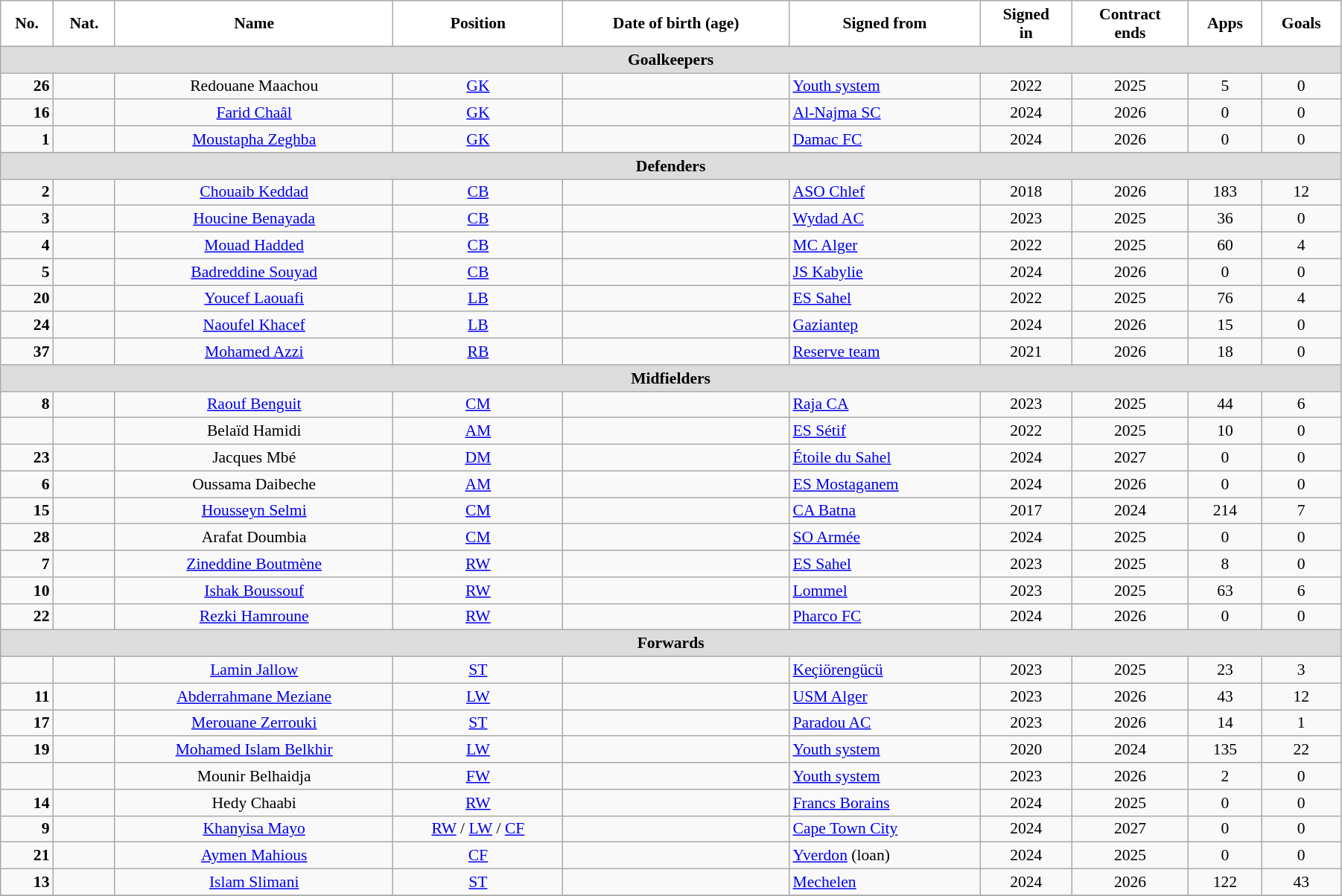<table class="wikitable" style="text-align:center; font-size:90%; width:95%">
<tr>
<th style="background:white; color:black; text-align:center;">No.</th>
<th style="background:white; color:black; text-align:center;">Nat.</th>
<th style="background:white; color:black; text-align:center;">Name</th>
<th style="background:white; color:black; text-align:center;">Position</th>
<th style="background:white; color:black; text-align:center;">Date of birth (age)</th>
<th style="background:white; color:black; text-align:center;">Signed from</th>
<th style="background:white; color:black; text-align:center;">Signed<br>in</th>
<th style="background:white; color:black; text-align:center;">Contract<br>ends</th>
<th style="background:white; color:black; text-align:center;">Apps</th>
<th style="background:white; color:black; text-align:center;">Goals</th>
</tr>
<tr>
<th colspan=10 style="background:#DCDCDC; text-align:center;">Goalkeepers</th>
</tr>
<tr>
<td style="text-align:right"><strong>26</strong></td>
<td></td>
<td>Redouane Maachou</td>
<td><a href='#'>GK</a></td>
<td></td>
<td style="text-align:left"> <a href='#'>Youth system</a></td>
<td>2022</td>
<td>2025</td>
<td>5</td>
<td>0</td>
</tr>
<tr>
<td style="text-align:right"><strong>16</strong></td>
<td></td>
<td><a href='#'>Farid Chaâl</a></td>
<td><a href='#'>GK</a></td>
<td></td>
<td style="text-align:left"> <a href='#'>Al-Najma SC</a></td>
<td>2024</td>
<td>2026</td>
<td>0</td>
<td>0</td>
</tr>
<tr>
<td style="text-align:right"><strong>1</strong></td>
<td></td>
<td><a href='#'>Moustapha Zeghba</a></td>
<td><a href='#'>GK</a></td>
<td></td>
<td style="text-align:left"> <a href='#'>Damac FC</a></td>
<td>2024</td>
<td>2026</td>
<td>0</td>
<td>0</td>
</tr>
<tr>
<th colspan=10 style="background:#DCDCDC; text-align:center;">Defenders</th>
</tr>
<tr>
<td style="text-align:right"><strong>2</strong></td>
<td></td>
<td><a href='#'>Chouaib Keddad</a></td>
<td><a href='#'>CB</a></td>
<td></td>
<td style="text-align:left"> <a href='#'>ASO Chlef</a></td>
<td>2018</td>
<td>2026</td>
<td>183</td>
<td>12</td>
</tr>
<tr>
<td style="text-align:right"><strong>3</strong></td>
<td></td>
<td><a href='#'>Houcine Benayada</a></td>
<td><a href='#'>CB</a></td>
<td></td>
<td style="text-align:left"> <a href='#'>Wydad AC</a></td>
<td>2023</td>
<td>2025</td>
<td>36</td>
<td>0</td>
</tr>
<tr>
<td style="text-align:right"><strong>4</strong></td>
<td></td>
<td><a href='#'>Mouad Hadded</a></td>
<td><a href='#'>CB</a></td>
<td></td>
<td style="text-align:left"> <a href='#'>MC Alger</a></td>
<td>2022</td>
<td>2025</td>
<td>60</td>
<td>4</td>
</tr>
<tr>
<td style="text-align:right"><strong>5</strong></td>
<td></td>
<td><a href='#'>Badreddine Souyad</a></td>
<td><a href='#'>CB</a></td>
<td></td>
<td style="text-align:left"> <a href='#'>JS Kabylie</a></td>
<td>2024</td>
<td>2026</td>
<td>0</td>
<td>0</td>
</tr>
<tr>
<td style="text-align:right"><strong>20</strong></td>
<td></td>
<td><a href='#'>Youcef Laouafi</a></td>
<td><a href='#'>LB</a></td>
<td></td>
<td style="text-align:left"> <a href='#'>ES Sahel</a></td>
<td>2022</td>
<td>2025</td>
<td>76</td>
<td>4</td>
</tr>
<tr>
<td style="text-align:right"><strong>24</strong></td>
<td></td>
<td><a href='#'>Naoufel Khacef</a></td>
<td><a href='#'>LB</a></td>
<td></td>
<td style="text-align:left"> <a href='#'>Gaziantep</a></td>
<td>2024</td>
<td>2026</td>
<td>15</td>
<td>0</td>
</tr>
<tr>
<td style="text-align:right"><strong>37</strong></td>
<td></td>
<td><a href='#'>Mohamed Azzi</a></td>
<td><a href='#'>RB</a></td>
<td></td>
<td style="text-align:left"> <a href='#'>Reserve team</a></td>
<td>2021</td>
<td>2026</td>
<td>18</td>
<td>0</td>
</tr>
<tr>
<th colspan=10 style="background:#DCDCDC; text-align:center;">Midfielders</th>
</tr>
<tr>
<td style="text-align:right"><strong>8</strong></td>
<td></td>
<td><a href='#'>Raouf Benguit</a></td>
<td><a href='#'>CM</a></td>
<td></td>
<td style="text-align:left"> <a href='#'>Raja CA</a></td>
<td>2023</td>
<td>2025</td>
<td>44</td>
<td>6</td>
</tr>
<tr>
<td></td>
<td></td>
<td>Belaïd Hamidi</td>
<td><a href='#'>AM</a></td>
<td></td>
<td style="text-align:left"> <a href='#'>ES Sétif</a></td>
<td>2022</td>
<td>2025</td>
<td>10</td>
<td>0</td>
</tr>
<tr>
<td style="text-align:right"><strong>23</strong></td>
<td></td>
<td>Jacques Mbé</td>
<td><a href='#'>DM</a></td>
<td></td>
<td style="text-align:left"> <a href='#'>Étoile du Sahel</a></td>
<td>2024</td>
<td>2027</td>
<td>0</td>
<td>0</td>
</tr>
<tr>
<td style="text-align:right"><strong>6</strong></td>
<td></td>
<td>Oussama Daibeche</td>
<td><a href='#'>AM</a></td>
<td></td>
<td style="text-align:left"> <a href='#'>ES Mostaganem</a></td>
<td>2024</td>
<td>2026</td>
<td>0</td>
<td>0</td>
</tr>
<tr>
<td style="text-align:right"><strong>15</strong></td>
<td></td>
<td><a href='#'>Housseyn Selmi</a></td>
<td><a href='#'>CM</a></td>
<td></td>
<td style="text-align:left"> <a href='#'>CA Batna</a></td>
<td>2017</td>
<td>2024</td>
<td>214</td>
<td>7</td>
</tr>
<tr>
<td style="text-align:right"><strong>28</strong></td>
<td></td>
<td>Arafat Doumbia</td>
<td><a href='#'>CM</a></td>
<td></td>
<td style="text-align:left"> <a href='#'>SO Armée</a></td>
<td>2024</td>
<td>2025</td>
<td>0</td>
<td>0</td>
</tr>
<tr>
<td style="text-align:right"><strong>7</strong></td>
<td></td>
<td><a href='#'>Zineddine Boutmène</a></td>
<td><a href='#'>RW</a></td>
<td></td>
<td style="text-align:left"> <a href='#'>ES Sahel</a></td>
<td>2023</td>
<td>2025</td>
<td>8</td>
<td>0</td>
</tr>
<tr>
<td style="text-align:right"><strong>10</strong></td>
<td></td>
<td><a href='#'>Ishak Boussouf</a></td>
<td><a href='#'>RW</a></td>
<td></td>
<td style="text-align:left"> <a href='#'>Lommel</a></td>
<td>2023</td>
<td>2025</td>
<td>63</td>
<td>6</td>
</tr>
<tr>
<td style="text-align:right"><strong>22</strong></td>
<td></td>
<td><a href='#'>Rezki Hamroune</a></td>
<td><a href='#'>RW</a></td>
<td></td>
<td style="text-align:left"> <a href='#'>Pharco FC</a></td>
<td>2024</td>
<td>2026</td>
<td>0</td>
<td>0</td>
</tr>
<tr>
<th colspan=10 style="background:#DCDCDC; text-align:center;">Forwards</th>
</tr>
<tr>
<td></td>
<td></td>
<td><a href='#'>Lamin Jallow</a></td>
<td><a href='#'>ST</a></td>
<td></td>
<td style="text-align:left"> <a href='#'>Keçiörengücü</a></td>
<td>2023</td>
<td>2025</td>
<td>23</td>
<td>3</td>
</tr>
<tr>
<td style="text-align:right"><strong>11</strong></td>
<td></td>
<td><a href='#'>Abderrahmane Meziane</a></td>
<td><a href='#'>LW</a></td>
<td></td>
<td style="text-align:left"> <a href='#'>USM Alger</a></td>
<td>2023</td>
<td>2026</td>
<td>43</td>
<td>12</td>
</tr>
<tr>
<td style="text-align:right"><strong>17</strong></td>
<td></td>
<td><a href='#'>Merouane Zerrouki</a></td>
<td><a href='#'>ST</a></td>
<td></td>
<td style="text-align:left"> <a href='#'>Paradou AC</a></td>
<td>2023</td>
<td>2026</td>
<td>14</td>
<td>1</td>
</tr>
<tr>
<td style="text-align:right"><strong>19</strong></td>
<td></td>
<td><a href='#'>Mohamed Islam Belkhir</a></td>
<td><a href='#'>LW</a></td>
<td></td>
<td style="text-align:left"> <a href='#'>Youth system</a></td>
<td>2020</td>
<td>2024</td>
<td>135</td>
<td>22</td>
</tr>
<tr>
<td></td>
<td></td>
<td>Mounir Belhaidja</td>
<td><a href='#'>FW</a></td>
<td></td>
<td style="text-align:left"> <a href='#'>Youth system</a></td>
<td>2023</td>
<td>2026</td>
<td>2</td>
<td>0</td>
</tr>
<tr>
<td style="text-align:right"><strong>14</strong></td>
<td></td>
<td>Hedy Chaabi</td>
<td><a href='#'>RW</a></td>
<td></td>
<td style="text-align:left"> <a href='#'>Francs Borains</a></td>
<td>2024</td>
<td>2025</td>
<td>0</td>
<td>0</td>
</tr>
<tr>
<td style="text-align:right"><strong>9</strong></td>
<td></td>
<td><a href='#'>Khanyisa Mayo</a></td>
<td><a href='#'>RW</a> / <a href='#'>LW</a> / <a href='#'>CF</a></td>
<td></td>
<td style="text-align:left"> <a href='#'>Cape Town City</a></td>
<td>2024</td>
<td>2027</td>
<td>0</td>
<td>0</td>
</tr>
<tr>
<td style="text-align:right"><strong>21</strong></td>
<td></td>
<td><a href='#'>Aymen Mahious</a></td>
<td><a href='#'>CF</a></td>
<td></td>
<td style="text-align:left"> <a href='#'>Yverdon</a> (loan)</td>
<td>2024</td>
<td>2025</td>
<td>0</td>
<td>0</td>
</tr>
<tr>
<td style="text-align:right"><strong>13</strong></td>
<td></td>
<td><a href='#'>Islam Slimani</a></td>
<td><a href='#'>ST</a></td>
<td></td>
<td style="text-align:left"> <a href='#'>Mechelen</a></td>
<td>2024</td>
<td>2026</td>
<td>122</td>
<td>43</td>
</tr>
<tr>
</tr>
</table>
